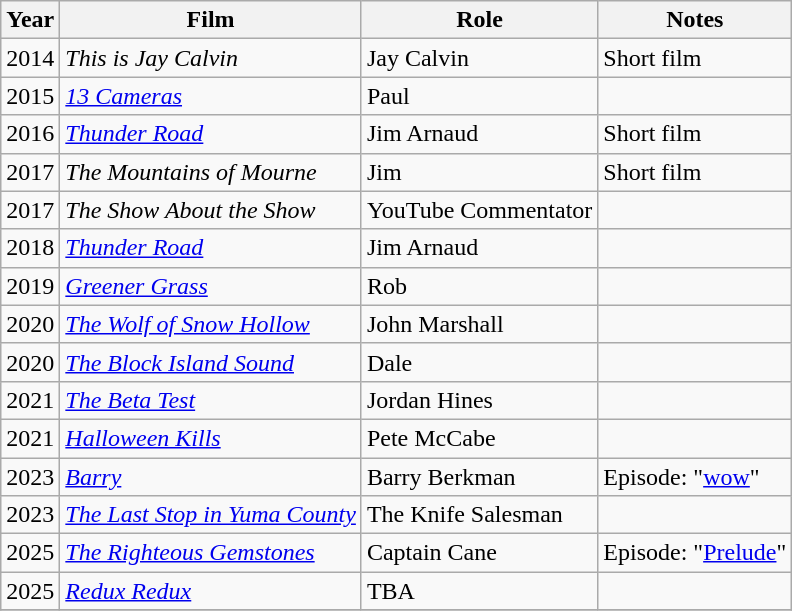<table class="wikitable sortable">
<tr>
<th>Year</th>
<th>Film</th>
<th>Role</th>
<th>Notes</th>
</tr>
<tr>
<td>2014</td>
<td><em>This is Jay Calvin</em></td>
<td>Jay Calvin</td>
<td>Short film</td>
</tr>
<tr>
<td>2015</td>
<td><em><a href='#'>13 Cameras</a></em></td>
<td>Paul</td>
<td></td>
</tr>
<tr>
<td>2016</td>
<td><em><a href='#'>Thunder Road</a></em></td>
<td>Jim Arnaud</td>
<td>Short film</td>
</tr>
<tr>
<td>2017</td>
<td><em>The Mountains of Mourne</em></td>
<td>Jim</td>
<td>Short film</td>
</tr>
<tr>
<td>2017</td>
<td><em>The Show About the Show</em></td>
<td>YouTube Commentator</td>
<td></td>
</tr>
<tr>
<td>2018</td>
<td><em><a href='#'>Thunder Road</a></em></td>
<td>Jim Arnaud</td>
<td></td>
</tr>
<tr>
<td>2019</td>
<td><em><a href='#'>Greener Grass</a></em></td>
<td>Rob</td>
<td></td>
</tr>
<tr>
<td>2020</td>
<td><em><a href='#'>The Wolf of Snow Hollow</a></em></td>
<td>John Marshall</td>
<td></td>
</tr>
<tr>
<td>2020</td>
<td><em><a href='#'>The Block Island Sound</a></em></td>
<td>Dale</td>
<td></td>
</tr>
<tr>
<td>2021</td>
<td><em><a href='#'>The Beta Test</a></em></td>
<td>Jordan Hines</td>
<td></td>
</tr>
<tr>
<td>2021</td>
<td><em><a href='#'>Halloween Kills</a></em></td>
<td>Pete McCabe</td>
<td></td>
</tr>
<tr>
<td>2023</td>
<td><em><a href='#'>Barry</a></em></td>
<td>Barry Berkman</td>
<td>Episode: "<a href='#'>wow</a>"</td>
</tr>
<tr>
<td>2023</td>
<td><em><a href='#'>The Last Stop in Yuma County</a></em></td>
<td>The Knife Salesman</td>
<td></td>
</tr>
<tr>
<td>2025</td>
<td><em><a href='#'>The Righteous Gemstones</a></em></td>
<td>Captain Cane</td>
<td>Episode: "<a href='#'>Prelude</a>"</td>
</tr>
<tr>
<td>2025</td>
<td><em><a href='#'>Redux Redux</a></em></td>
<td>TBA</td>
<td></td>
</tr>
<tr>
</tr>
</table>
